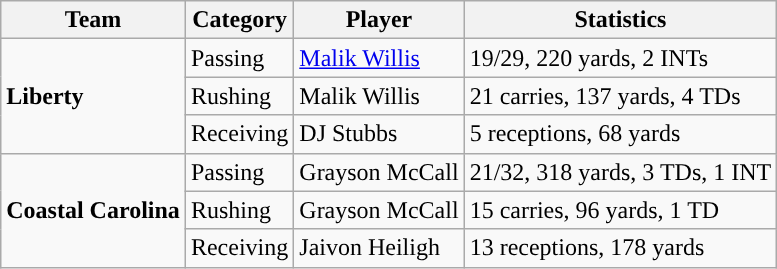<table class="wikitable" style="float: left;">
<tr>
<th>Team</th>
<th>Category</th>
<th>Player</th>
<th>Statistics</th>
</tr>
<tr>
<td rowspan=3><strong>Liberty</strong></td>
<td>Passing</td>
<td><a href='#'>Malik Willis</a></td>
<td>19/29, 220 yards, 2 INTs</td>
</tr>
<tr>
<td>Rushing</td>
<td>Malik Willis</td>
<td>21 carries, 137 yards, 4 TDs</td>
</tr>
<tr>
<td>Receiving</td>
<td>DJ Stubbs</td>
<td>5 receptions, 68 yards</td>
</tr>
<tr>
<td rowspan=3><strong>Coastal Carolina</strong></td>
<td>Passing</td>
<td>Grayson McCall</td>
<td>21/32, 318 yards, 3 TDs, 1 INT</td>
</tr>
<tr>
<td>Rushing</td>
<td>Grayson McCall</td>
<td>15 carries, 96 yards, 1 TD</td>
</tr>
<tr>
<td>Receiving</td>
<td>Jaivon Heiligh</td>
<td>13 receptions, 178 yards</td>
</tr>
</table>
